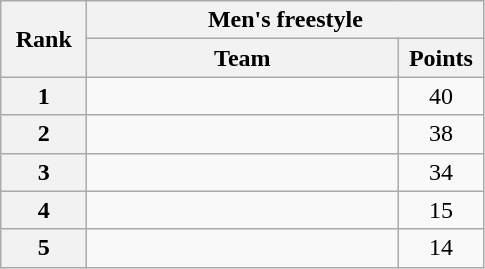<table class="wikitable" style="text-align:center;">
<tr>
<th width=50 rowspan="2">Rank</th>
<th colspan="2">Men's freestyle</th>
</tr>
<tr>
<th width=200>Team</th>
<th width=50>Points</th>
</tr>
<tr>
<th>1</th>
<td align=left></td>
<td>40</td>
</tr>
<tr>
<th>2</th>
<td align=left></td>
<td>38</td>
</tr>
<tr>
<th>3</th>
<td align=left></td>
<td>34</td>
</tr>
<tr>
<th>4</th>
<td align=left></td>
<td>15</td>
</tr>
<tr>
<th>5</th>
<td align=left></td>
<td>14</td>
</tr>
</table>
